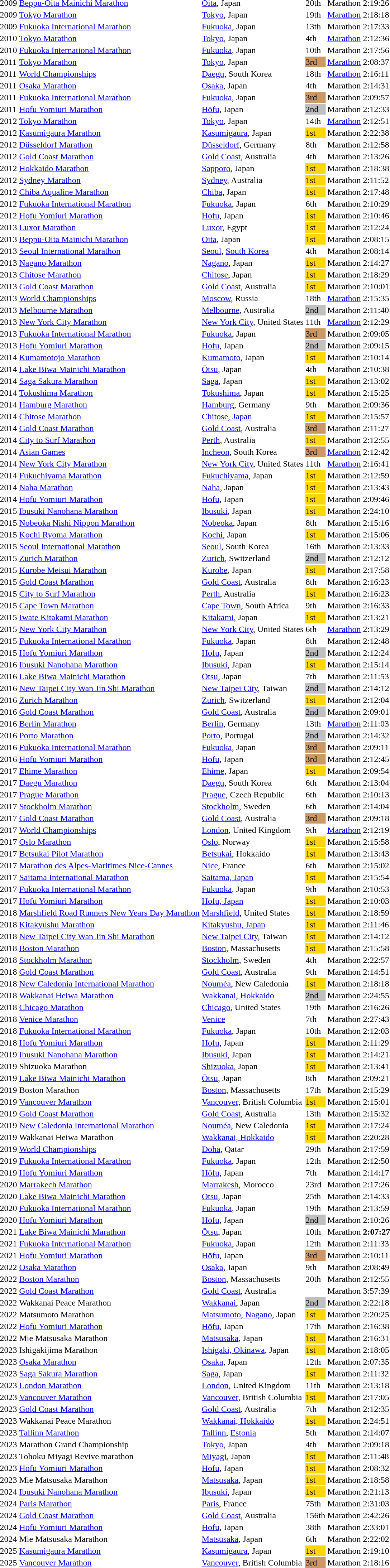<table>
<tr>
<td>2009</td>
<td><a href='#'>Beppu-Oita Mainichi Marathon</a></td>
<td><a href='#'>Oita</a>, Japan</td>
<td>20th</td>
<td>Marathon</td>
<td>2:19:26</td>
</tr>
<tr>
<td>2009</td>
<td><a href='#'>Tokyo Marathon</a></td>
<td><a href='#'>Tokyo</a>, Japan</td>
<td>19th</td>
<td><a href='#'>Marathon</a></td>
<td>2:18:18</td>
</tr>
<tr>
<td>2009</td>
<td><a href='#'>Fukuoka International Marathon</a></td>
<td><a href='#'>Fukuoka</a>, Japan</td>
<td>13th</td>
<td>Marathon</td>
<td>2:17:33</td>
</tr>
<tr>
<td>2010</td>
<td><a href='#'>Tokyo Marathon</a></td>
<td><a href='#'>Tokyo</a>, Japan</td>
<td>4th</td>
<td><a href='#'>Marathon</a></td>
<td>2:12:36</td>
</tr>
<tr>
<td>2010</td>
<td><a href='#'>Fukuoka International Marathon</a></td>
<td><a href='#'>Fukuoka</a>, Japan</td>
<td>10th</td>
<td>Marathon</td>
<td>2:17:56</td>
</tr>
<tr>
<td>2011</td>
<td><a href='#'>Tokyo Marathon</a></td>
<td><a href='#'>Tokyo</a>, Japan</td>
<td bgcolor="cc9966">3rd</td>
<td><a href='#'>Marathon</a></td>
<td>2:08:37</td>
</tr>
<tr>
<td>2011</td>
<td><a href='#'>World Championships</a></td>
<td><a href='#'>Daegu</a>, South Korea</td>
<td>18th</td>
<td><a href='#'>Marathon</a></td>
<td>2:16:11</td>
</tr>
<tr>
<td>2011</td>
<td><a href='#'>Osaka Marathon</a></td>
<td><a href='#'>Osaka</a>, Japan</td>
<td>4th</td>
<td>Marathon</td>
<td>2:14:31</td>
</tr>
<tr>
<td>2011</td>
<td><a href='#'>Fukuoka International Marathon</a></td>
<td><a href='#'>Fukuoka</a>, Japan</td>
<td bgcolor="cc9966">3rd</td>
<td>Marathon</td>
<td>2:09:57</td>
</tr>
<tr>
<td>2011</td>
<td><a href='#'>Hofu Yomiuri Marathon</a></td>
<td><a href='#'>Hōfu</a>, Japan</td>
<td bgcolor="silver">2nd</td>
<td>Marathon</td>
<td>2:12:33</td>
</tr>
<tr>
<td>2012</td>
<td><a href='#'>Tokyo Marathon</a></td>
<td><a href='#'>Tokyo</a>, Japan</td>
<td>14th</td>
<td><a href='#'>Marathon</a></td>
<td>2:12:51</td>
</tr>
<tr>
<td>2012</td>
<td><a href='#'>Kasumigaura Marathon</a></td>
<td><a href='#'>Kasumigaura</a>, Japan</td>
<td bgcolor="gold">1st</td>
<td>Marathon</td>
<td>2:22:38</td>
</tr>
<tr>
<td>2012</td>
<td><a href='#'>Düsseldorf Marathon</a></td>
<td><a href='#'>Düsseldorf</a>, Germany</td>
<td>8th</td>
<td>Marathon</td>
<td>2:12:58</td>
</tr>
<tr>
<td>2012</td>
<td><a href='#'>Gold Coast Marathon</a></td>
<td><a href='#'>Gold Coast</a>, Australia</td>
<td>4th</td>
<td>Marathon</td>
<td>2:13:26</td>
</tr>
<tr>
<td>2012</td>
<td><a href='#'>Hokkaido Marathon</a></td>
<td><a href='#'>Sapporo</a>, Japan</td>
<td bgcolor="gold">1st</td>
<td>Marathon</td>
<td>2:18:38</td>
</tr>
<tr>
<td>2012</td>
<td><a href='#'>Sydney Marathon</a></td>
<td><a href='#'>Sydney</a>, Australia</td>
<td bgcolor="gold">1st</td>
<td>Marathon</td>
<td>2:11:52</td>
</tr>
<tr>
<td>2012</td>
<td><a href='#'>Chiba Aqualine Marathon</a></td>
<td><a href='#'>Chiba</a>, Japan</td>
<td bgcolor="gold">1st</td>
<td>Marathon</td>
<td>2:17:48</td>
</tr>
<tr>
<td>2012</td>
<td><a href='#'>Fukuoka International Marathon</a></td>
<td><a href='#'>Fukuoka</a>, Japan</td>
<td>6th</td>
<td>Marathon</td>
<td>2:10:29</td>
</tr>
<tr>
<td>2012</td>
<td><a href='#'>Hofu Yomiuri Marathon</a></td>
<td><a href='#'>Hofu</a>, Japan</td>
<td bgcolor="gold">1st</td>
<td>Marathon</td>
<td>2:10:46</td>
</tr>
<tr>
<td>2013</td>
<td><a href='#'>Luxor Marathon</a></td>
<td><a href='#'>Luxor</a>, Egypt</td>
<td bgcolor="gold">1st</td>
<td>Marathon</td>
<td>2:12:24</td>
</tr>
<tr>
<td>2013</td>
<td><a href='#'>Beppu-Oita Mainichi Marathon</a></td>
<td><a href='#'>Oita</a>, Japan</td>
<td bgcolor="gold">1st</td>
<td>Marathon</td>
<td>2:08:15</td>
</tr>
<tr>
<td>2013</td>
<td><a href='#'>Seoul International Marathon</a></td>
<td><a href='#'>Seoul</a>, <a href='#'>South Korea</a></td>
<td>4th</td>
<td>Marathon</td>
<td>2:08:14</td>
</tr>
<tr>
<td>2013</td>
<td><a href='#'>Nagano Marathon</a></td>
<td><a href='#'>Nagano</a>, Japan</td>
<td bgcolor="gold">1st</td>
<td>Marathon</td>
<td>2:14:27</td>
</tr>
<tr>
<td>2013</td>
<td><a href='#'>Chitose Marathon</a></td>
<td><a href='#'>Chitose</a>, Japan</td>
<td bgcolor="gold">1st</td>
<td>Marathon</td>
<td>2:18:29</td>
</tr>
<tr>
<td>2013</td>
<td><a href='#'>Gold Coast Marathon</a></td>
<td><a href='#'>Gold Coast</a>, Australia</td>
<td bgcolor="gold">1st</td>
<td>Marathon</td>
<td>2:10:01</td>
</tr>
<tr>
<td>2013</td>
<td><a href='#'>World Championships</a></td>
<td><a href='#'>Moscow</a>, Russia</td>
<td>18th</td>
<td><a href='#'>Marathon</a></td>
<td>2:15:35</td>
</tr>
<tr>
<td>2013</td>
<td><a href='#'>Melbourne Marathon</a></td>
<td><a href='#'>Melbourne</a>, Australia</td>
<td bgcolor="silver">2nd</td>
<td>Marathon</td>
<td>2:11:40</td>
</tr>
<tr>
<td>2013</td>
<td><a href='#'>New York City Marathon</a></td>
<td><a href='#'>New York City</a>, United States</td>
<td>11th</td>
<td><a href='#'>Marathon</a></td>
<td>2:12:29</td>
</tr>
<tr>
<td>2013</td>
<td><a href='#'>Fukuoka International Marathon</a></td>
<td><a href='#'>Fukuoka</a>, Japan</td>
<td bgcolor="cc9966">3rd</td>
<td>Marathon</td>
<td>2:09:05</td>
</tr>
<tr>
<td>2013</td>
<td><a href='#'>Hofu Yomiuri Marathon</a></td>
<td><a href='#'>Hofu</a>, Japan</td>
<td bgcolor="silver">2nd</td>
<td>Marathon</td>
<td>2:09:15</td>
</tr>
<tr>
<td>2014</td>
<td><a href='#'>Kumamotojo Marathon</a></td>
<td><a href='#'>Kumamoto</a>, Japan</td>
<td bgcolor="gold">1st</td>
<td>Marathon</td>
<td>2:10:14</td>
</tr>
<tr>
<td>2014</td>
<td><a href='#'>Lake Biwa Mainichi Marathon</a></td>
<td><a href='#'>Ōtsu</a>, Japan</td>
<td>4th</td>
<td>Marathon</td>
<td>2:10:38</td>
</tr>
<tr>
<td>2014</td>
<td><a href='#'>Saga Sakura Marathon</a></td>
<td><a href='#'>Saga</a>, Japan</td>
<td bgcolor="gold">1st</td>
<td>Marathon</td>
<td>2:13:02</td>
</tr>
<tr>
<td>2014</td>
<td><a href='#'>Tokushima Marathon</a></td>
<td><a href='#'>Tokushima</a>, Japan</td>
<td bgcolor="gold">1st</td>
<td>Marathon</td>
<td>2:15:25</td>
</tr>
<tr>
<td>2014</td>
<td><a href='#'>Hamburg Marathon</a></td>
<td><a href='#'>Hamburg</a>, Germany</td>
<td>9th</td>
<td>Marathon</td>
<td>2:09:36</td>
</tr>
<tr>
<td>2014</td>
<td><a href='#'>Chitose Marathon</a></td>
<td><a href='#'>Chitose, Japan</a></td>
<td bgcolor="gold">1st</td>
<td>Marathon</td>
<td>2:15:57</td>
</tr>
<tr>
<td>2014</td>
<td><a href='#'>Gold Coast Marathon</a></td>
<td><a href='#'>Gold Coast</a>, Australia</td>
<td bgcolor="cc9966">3rd</td>
<td>Marathon</td>
<td>2:11:27</td>
</tr>
<tr>
<td>2014</td>
<td><a href='#'>City to Surf Marathon</a></td>
<td><a href='#'>Perth</a>, Australia</td>
<td bgcolor="gold">1st</td>
<td>Marathon</td>
<td>2:12:55</td>
</tr>
<tr>
<td>2014</td>
<td><a href='#'>Asian Games</a></td>
<td><a href='#'>Incheon</a>, South Korea</td>
<td bgcolor=cc9966>3rd</td>
<td><a href='#'>Marathon</a></td>
<td>2:12:42</td>
</tr>
<tr>
<td>2014</td>
<td><a href='#'>New York City Marathon</a></td>
<td><a href='#'>New York City</a>, United States</td>
<td>11th</td>
<td><a href='#'>Marathon</a></td>
<td>2:16:41</td>
</tr>
<tr>
<td>2014</td>
<td><a href='#'>Fukuchiyama Marathon</a></td>
<td><a href='#'>Fukuchiyama</a>, Japan</td>
<td bgcolor="gold">1st</td>
<td>Marathon</td>
<td>2:12:59</td>
</tr>
<tr>
<td>2014</td>
<td><a href='#'>Naha Marathon</a></td>
<td><a href='#'>Naha</a>, Japan</td>
<td bgcolor="gold">1st</td>
<td>Marathon</td>
<td>2:13:43</td>
</tr>
<tr>
<td>2014</td>
<td><a href='#'>Hofu Yomiuri Marathon</a></td>
<td><a href='#'>Hofu</a>, Japan</td>
<td bgcolor="gold">1st</td>
<td>Marathon</td>
<td>2:09:46</td>
</tr>
<tr>
<td>2015</td>
<td><a href='#'>Ibusuki Nanohana Marathon</a></td>
<td><a href='#'>Ibusuki</a>, Japan</td>
<td bgcolor="gold">1st</td>
<td>Marathon</td>
<td>2:24:10</td>
</tr>
<tr>
<td>2015</td>
<td><a href='#'>Nobeoka Nishi Nippon Marathon</a></td>
<td><a href='#'>Nobeoka</a>, Japan</td>
<td>8th</td>
<td>Marathon</td>
<td>2:15:16</td>
</tr>
<tr>
<td>2015</td>
<td><a href='#'>Kochi Ryoma Marathon</a></td>
<td><a href='#'>Kochi</a>, Japan</td>
<td bgcolor="gold">1st</td>
<td>Marathon</td>
<td>2:15:06</td>
</tr>
<tr>
<td>2015</td>
<td><a href='#'>Seoul International Marathon</a></td>
<td><a href='#'>Seoul</a>, South Korea</td>
<td>16th</td>
<td>Marathon</td>
<td>2:13:33</td>
</tr>
<tr>
<td>2015</td>
<td><a href='#'>Zurich Marathon</a></td>
<td><a href='#'>Zurich</a>, Switzerland</td>
<td bgcolor="silver">2nd</td>
<td>Marathon</td>
<td>2:12:12</td>
</tr>
<tr>
<td>2015</td>
<td><a href='#'>Kurobe Meisui Marathon</a></td>
<td><a href='#'>Kurobe</a>, Japan</td>
<td bgcolor="gold">1st</td>
<td>Marathon</td>
<td>2:17:58</td>
</tr>
<tr>
<td>2015</td>
<td><a href='#'>Gold Coast Marathon</a></td>
<td><a href='#'>Gold Coast</a>, Australia</td>
<td>8th</td>
<td>Marathon</td>
<td>2:16:23</td>
</tr>
<tr>
<td>2015</td>
<td><a href='#'>City to Surf Marathon</a></td>
<td><a href='#'>Perth</a>, Australia</td>
<td bgcolor="gold">1st</td>
<td>Marathon</td>
<td>2:16:23</td>
</tr>
<tr>
<td>2015</td>
<td><a href='#'>Cape Town Marathon</a></td>
<td><a href='#'>Cape Town</a>, South Africa</td>
<td>9th</td>
<td>Marathon</td>
<td>2:16:33</td>
</tr>
<tr>
<td>2015</td>
<td><a href='#'>Iwate Kitakami Marathon</a></td>
<td><a href='#'>Kitakami</a>, Japan</td>
<td bgcolor="gold">1st</td>
<td>Marathon</td>
<td>2:13:21</td>
</tr>
<tr>
<td>2015</td>
<td><a href='#'>New York City Marathon</a></td>
<td><a href='#'>New York City</a>, United States</td>
<td>6th</td>
<td><a href='#'>Marathon</a></td>
<td>2:13:29</td>
</tr>
<tr>
<td>2015</td>
<td><a href='#'>Fukuoka International Marathon</a></td>
<td><a href='#'>Fukuoka</a>, Japan</td>
<td>8th</td>
<td>Marathon</td>
<td>2:12:48</td>
</tr>
<tr>
<td>2015</td>
<td><a href='#'>Hofu Yomiuri Marathon</a></td>
<td><a href='#'>Hofu</a>, Japan</td>
<td bgcolor="silver">2nd</td>
<td>Marathon</td>
<td>2:12:24</td>
</tr>
<tr>
<td>2016</td>
<td><a href='#'>Ibusuki Nanohana Marathon</a></td>
<td><a href='#'>Ibusuki</a>, Japan</td>
<td bgcolor="gold">1st</td>
<td>Marathon</td>
<td>2:15:14</td>
</tr>
<tr>
<td>2016</td>
<td><a href='#'>Lake Biwa Mainichi Marathon</a></td>
<td><a href='#'>Ōtsu</a>, Japan</td>
<td>7th</td>
<td>Marathon</td>
<td>2:11:53</td>
</tr>
<tr>
<td>2016</td>
<td><a href='#'>New Taipei City Wan Jin Shi Marathon</a></td>
<td><a href='#'>New Taipei City</a>, Taiwan</td>
<td bgcolor="silver">2nd</td>
<td>Marathon</td>
<td>2:14:12</td>
</tr>
<tr>
<td>2016</td>
<td><a href='#'>Zurich Marathon</a></td>
<td><a href='#'>Zurich</a>, Switzerland</td>
<td bgcolor="gold">1st</td>
<td>Marathon</td>
<td>2:12:04</td>
</tr>
<tr>
<td>2016</td>
<td><a href='#'>Gold Coast Marathon</a></td>
<td><a href='#'>Gold Coast</a>, Australia</td>
<td bgcolor="silver">2nd</td>
<td>Marathon</td>
<td>2:09:01</td>
</tr>
<tr>
<td>2016</td>
<td><a href='#'>Berlin Marathon</a></td>
<td><a href='#'>Berlin</a>, Germany</td>
<td>13th</td>
<td><a href='#'>Marathon</a></td>
<td>2:11:03</td>
</tr>
<tr>
<td>2016</td>
<td><a href='#'>Porto Marathon</a></td>
<td><a href='#'>Porto</a>, Portugal</td>
<td bgcolor="silver">2nd</td>
<td>Marathon</td>
<td>2:14:32</td>
</tr>
<tr>
<td>2016</td>
<td><a href='#'>Fukuoka International Marathon</a></td>
<td><a href='#'>Fukuoka</a>, Japan</td>
<td bgcolor="cc9966">3rd</td>
<td>Marathon</td>
<td>2:09:11</td>
</tr>
<tr>
<td>2016</td>
<td><a href='#'>Hofu Yomiuri Marathon</a></td>
<td><a href='#'>Hofu</a>, Japan</td>
<td bgcolor="cc9966">3rd</td>
<td>Marathon</td>
<td>2:12:45</td>
</tr>
<tr>
<td>2017</td>
<td><a href='#'>Ehime Marathon</a></td>
<td><a href='#'>Ehime</a>, Japan</td>
<td bgcolor="gold">1st</td>
<td>Marathon</td>
<td>2:09:54</td>
</tr>
<tr>
<td>2017</td>
<td><a href='#'>Daegu Marathon</a></td>
<td><a href='#'>Daegu</a>, South Korea</td>
<td>6th</td>
<td>Marathon</td>
<td>2:13:04</td>
</tr>
<tr>
<td>2017</td>
<td><a href='#'>Prague Marathon</a></td>
<td><a href='#'>Prague</a>, Czech Republic</td>
<td>6th</td>
<td>Marathon</td>
<td>2:10:13</td>
</tr>
<tr>
<td>2017</td>
<td><a href='#'>Stockholm Marathon</a></td>
<td><a href='#'>Stockholm</a>, Sweden</td>
<td>6th</td>
<td>Marathon</td>
<td>2:14:04</td>
</tr>
<tr>
<td>2017</td>
<td><a href='#'>Gold Coast Marathon</a></td>
<td><a href='#'>Gold Coast</a>, Australia</td>
<td bgcolor="cc9966">3rd</td>
<td>Marathon</td>
<td>2:09:18</td>
</tr>
<tr>
<td>2017</td>
<td><a href='#'>World Championships</a></td>
<td><a href='#'>London</a>, United Kingdom</td>
<td>9th</td>
<td><a href='#'>Marathon</a></td>
<td>2:12:19</td>
</tr>
<tr>
<td>2017</td>
<td><a href='#'>Oslo Marathon</a></td>
<td><a href='#'>Oslo</a>, Norway</td>
<td bgcolor="gold">1st</td>
<td>Marathon</td>
<td>2:15:58</td>
</tr>
<tr>
<td>2017</td>
<td><a href='#'>Betsukai Pilot Marathon</a></td>
<td><a href='#'>Betsukai</a>, Hokkaido</td>
<td bgcolor="gold">1st</td>
<td>Marathon</td>
<td>2:13:43</td>
</tr>
<tr>
<td>2017</td>
<td><a href='#'>Marathon des Alpes-Maritimes Nice-Cannes</a></td>
<td><a href='#'>Nice</a>, France</td>
<td>6th</td>
<td>Marathon</td>
<td>2:15:02</td>
</tr>
<tr>
<td>2017</td>
<td><a href='#'>Saitama International Marathon</a></td>
<td><a href='#'>Saitama, Japan</a></td>
<td bgcolor="gold">1st</td>
<td>Marathon</td>
<td>2:15:54</td>
</tr>
<tr>
<td>2017</td>
<td><a href='#'>Fukuoka International Marathon</a></td>
<td><a href='#'>Fukuoka</a>, Japan</td>
<td>9th</td>
<td>Marathon</td>
<td>2:10:53</td>
</tr>
<tr>
<td>2017</td>
<td><a href='#'>Hofu Yomiuri Marathon</a></td>
<td><a href='#'>Hofu, Japan</a></td>
<td bgcolor="gold">1st</td>
<td>Marathon</td>
<td>2:10:03</td>
</tr>
<tr>
<td>2018</td>
<td><a href='#'>Marshfield Road Runners New Years Day Marathon</a></td>
<td><a href='#'>Marshfield</a>, United States</td>
<td bgcolor="gold">1st</td>
<td>Marathon</td>
<td>2:18:59</td>
</tr>
<tr>
<td>2018</td>
<td><a href='#'>Kitakyushu Marathon</a></td>
<td><a href='#'>Kitakyushu, Japan</a></td>
<td bgcolor="gold">1st</td>
<td>Marathon</td>
<td>2:11:46</td>
</tr>
<tr>
<td>2018</td>
<td><a href='#'>New Taipei City Wan Jin Shi Marathon</a></td>
<td><a href='#'>New Taipei City</a>, Taiwan</td>
<td bgcolor="gold">1st</td>
<td>Marathon</td>
<td>2:14:12</td>
</tr>
<tr>
<td>2018</td>
<td><a href='#'>Boston Marathon</a></td>
<td><a href='#'>Boston</a>, Massachusetts</td>
<td bgcolor="gold">1st</td>
<td>Marathon</td>
<td>2:15:58</td>
</tr>
<tr>
<td>2018</td>
<td><a href='#'>Stockholm Marathon</a></td>
<td><a href='#'>Stockholm</a>, Sweden</td>
<td>4th</td>
<td>Marathon</td>
<td>2:22:57</td>
</tr>
<tr>
<td>2018</td>
<td><a href='#'>Gold Coast Marathon</a></td>
<td><a href='#'>Gold Coast</a>, Australia</td>
<td>9th</td>
<td>Marathon</td>
<td>2:14:51</td>
</tr>
<tr>
<td>2018</td>
<td><a href='#'>New Caledonia International Marathon</a></td>
<td><a href='#'>Nouméa</a>, New Caledonia</td>
<td bgcolor="gold">1st</td>
<td>Marathon</td>
<td>2:18:18</td>
</tr>
<tr>
<td>2018</td>
<td><a href='#'>Wakkanai Heiwa Marathon</a></td>
<td><a href='#'>Wakkanai, Hokkaido</a></td>
<td bgcolor="silver">2nd</td>
<td>Marathon</td>
<td>2:24:55</td>
</tr>
<tr>
<td>2018</td>
<td><a href='#'>Chicago Marathon</a></td>
<td><a href='#'>Chicago</a>, United States</td>
<td>19th</td>
<td>Marathon</td>
<td>2:16:26</td>
</tr>
<tr>
<td>2018</td>
<td><a href='#'>Venice Marathon</a></td>
<td><a href='#'>Venice</a></td>
<td>7th</td>
<td>Marathon</td>
<td>2:27:43</td>
</tr>
<tr>
<td>2018</td>
<td><a href='#'>Fukuoka International Marathon</a></td>
<td><a href='#'>Fukuoka</a>, Japan</td>
<td>10th</td>
<td>Marathon</td>
<td>2:12:03</td>
</tr>
<tr>
<td>2018</td>
<td><a href='#'>Hofu Yomiuri Marathon</a></td>
<td><a href='#'>Hofu</a>, Japan</td>
<td bgcolor="gold">1st</td>
<td>Marathon</td>
<td>2:11:29</td>
</tr>
<tr>
<td>2019</td>
<td><a href='#'>Ibusuki Nanohana Marathon</a></td>
<td><a href='#'>Ibusuki</a>, Japan</td>
<td bgcolor="gold">1st</td>
<td>Marathon</td>
<td>2:14:21</td>
</tr>
<tr>
<td>2019</td>
<td>Shizuoka Marathon</td>
<td><a href='#'>Shizuoka</a>, Japan</td>
<td bgcolor="gold">1st</td>
<td>Marathon</td>
<td>2:13:41</td>
</tr>
<tr>
<td>2019</td>
<td><a href='#'>Lake Biwa Mainichi Marathon</a></td>
<td><a href='#'>Ōtsu</a>, Japan</td>
<td>8th</td>
<td>Marathon</td>
<td>2:09:21</td>
</tr>
<tr>
<td>2019</td>
<td>Boston Marathon</td>
<td><a href='#'>Boston</a>, Massachusetts</td>
<td>17th</td>
<td>Marathon</td>
<td>2:15:29</td>
</tr>
<tr>
<td>2019</td>
<td><a href='#'>Vancouver Marathon</a></td>
<td><a href='#'>Vancouver</a>, British Columbia</td>
<td bgcolor="gold">1st</td>
<td>Marathon</td>
<td>2:15:01</td>
</tr>
<tr>
<td>2019</td>
<td><a href='#'>Gold Coast Marathon</a></td>
<td><a href='#'>Gold Coast</a>, Australia</td>
<td>13th</td>
<td>Marathon</td>
<td>2:15:32</td>
</tr>
<tr>
<td>2019</td>
<td><a href='#'>New Caledonia International Marathon</a></td>
<td><a href='#'>Nouméa</a>, New Caledonia</td>
<td bgcolor="gold">1st</td>
<td>Marathon</td>
<td>2:17:24</td>
</tr>
<tr>
<td>2019</td>
<td>Wakkanai Heiwa Marathon</td>
<td><a href='#'>Wakkanai, Hokkaido</a></td>
<td bgcolor="gold">1st</td>
<td>Marathon</td>
<td>2:20:28</td>
</tr>
<tr>
<td>2019</td>
<td><a href='#'>World Championships</a></td>
<td><a href='#'>Doha</a>, Qatar</td>
<td>29th</td>
<td>Marathon</td>
<td>2:17:59</td>
</tr>
<tr>
<td>2019</td>
<td><a href='#'>Fukuoka International Marathon</a></td>
<td><a href='#'>Fukuoka</a>, Japan</td>
<td>12th</td>
<td>Marathon</td>
<td>2:12:50</td>
</tr>
<tr>
<td>2019</td>
<td><a href='#'>Hofu Yomiuri Marathon</a></td>
<td><a href='#'>Hōfu</a>, Japan</td>
<td>7th</td>
<td>Marathon</td>
<td>2:14:17</td>
</tr>
<tr>
<td>2020</td>
<td><a href='#'>Marrakech Marathon</a></td>
<td><a href='#'>Marrakesh</a>, Morocco</td>
<td>23rd</td>
<td>Marathon</td>
<td>2:17:26</td>
</tr>
<tr>
<td>2020</td>
<td><a href='#'>Lake Biwa Mainichi Marathon</a></td>
<td><a href='#'>Ōtsu</a>, Japan</td>
<td>25th</td>
<td>Marathon</td>
<td>2:14:33</td>
</tr>
<tr>
<td>2020</td>
<td><a href='#'>Fukuoka International Marathon</a></td>
<td><a href='#'>Fukuoka</a>, Japan</td>
<td>19th</td>
<td>Marathon</td>
<td>2:13:59</td>
</tr>
<tr>
<td>2020</td>
<td><a href='#'>Hofu Yomiuri Marathon</a></td>
<td><a href='#'>Hōfu</a>, Japan</td>
<td bgcolor="silver">2nd</td>
<td>Marathon</td>
<td>2:10:26</td>
</tr>
<tr>
<td>2021</td>
<td><a href='#'>Lake Biwa Mainichi Marathon</a></td>
<td><a href='#'>Ōtsu</a>, Japan</td>
<td>10th</td>
<td>Marathon</td>
<td><strong>2:07:27</strong></td>
</tr>
<tr>
<td>2021</td>
<td><a href='#'>Fukuoka International Marathon</a></td>
<td><a href='#'>Fukuoka</a>, Japan</td>
<td>12th</td>
<td>Marathon</td>
<td>2:11:33</td>
</tr>
<tr>
<td>2021</td>
<td><a href='#'>Hofu Yomiuri Marathon</a></td>
<td><a href='#'>Hōfu</a>, Japan</td>
<td bgcolor="cc9966">3rd</td>
<td>Marathon</td>
<td>2:10:11</td>
</tr>
<tr>
<td>2022</td>
<td><a href='#'>Osaka Marathon</a></td>
<td><a href='#'>Osaka</a>, Japan</td>
<td>9th</td>
<td>Marathon</td>
<td>2:08:49</td>
</tr>
<tr>
<td>2022</td>
<td><a href='#'>Boston Marathon</a></td>
<td><a href='#'>Boston</a>, Massachusetts</td>
<td>20th</td>
<td>Marathon</td>
<td>2:12:55</td>
</tr>
<tr>
<td>2022</td>
<td><a href='#'>Gold Coast Marathon</a></td>
<td><a href='#'>Gold Coast</a>, Australia</td>
<td></td>
<td>Marathon</td>
<td>3:57:39</td>
</tr>
<tr>
<td>2022</td>
<td>Wakkanai Peace Marathon</td>
<td><a href='#'>Wakkanai</a>, Japan</td>
<td bgcolor="silver">2nd</td>
<td>Marathon</td>
<td>2:22:18</td>
</tr>
<tr>
<td>2022</td>
<td>Matsumoto Marathon</td>
<td><a href='#'>Matsumoto, Nagano</a>, Japan</td>
<td bgcolor="gold">1st</td>
<td>Marathon</td>
<td>2:20:25</td>
</tr>
<tr>
<td>2022</td>
<td><a href='#'>Hofu Yomiuri Marathon</a></td>
<td><a href='#'>Hōfu</a>, Japan</td>
<td>17th</td>
<td>Marathon</td>
<td>2:16:38</td>
</tr>
<tr>
<td>2022</td>
<td>Mie Matsusaka Marathon</td>
<td><a href='#'>Matsusaka</a>, Japan</td>
<td bgcolor="gold">1st</td>
<td>Marathon</td>
<td>2:16:31</td>
</tr>
<tr>
<td>2023</td>
<td>Ishigakijima Marathon</td>
<td><a href='#'>Ishigaki, Okinawa</a>, Japan</td>
<td bgcolor="gold">1st</td>
<td>Marathon</td>
<td>2:18:05</td>
</tr>
<tr>
<td>2023</td>
<td><a href='#'>Osaka Marathon</a></td>
<td><a href='#'>Osaka</a>, Japan</td>
<td>12th</td>
<td>Marathon</td>
<td>2:07:35</td>
</tr>
<tr>
<td>2023</td>
<td><a href='#'>Saga Sakura Marathon</a></td>
<td><a href='#'>Saga</a>, Japan</td>
<td bgcolor="gold">1st</td>
<td>Marathon</td>
<td>2:11:32</td>
</tr>
<tr>
<td>2023</td>
<td><a href='#'>London Marathon</a></td>
<td><a href='#'>London</a>, United Kingdom</td>
<td>11th</td>
<td>Marathon</td>
<td>2:13:18</td>
</tr>
<tr>
<td>2023</td>
<td><a href='#'>Vancouver Marathon</a></td>
<td><a href='#'>Vancouver</a>, British Columbia</td>
<td bgcolor="gold">1st</td>
<td>Marathon</td>
<td>2:17:05</td>
</tr>
<tr>
<td>2023</td>
<td><a href='#'>Gold Coast Marathon</a></td>
<td><a href='#'>Gold Coast</a>, Australia</td>
<td>7th</td>
<td>Marathon</td>
<td>2:12:35</td>
</tr>
<tr>
<td>2023</td>
<td>Wakkanai Peace Marathon</td>
<td><a href='#'>Wakkanai, Hokkaido</a></td>
<td bgcolor="gold">1st</td>
<td>Marathon</td>
<td>2:24:51</td>
</tr>
<tr>
<td>2023</td>
<td><a href='#'>Tallinn Marathon</a></td>
<td><a href='#'>Tallinn</a>, <a href='#'>Estonia</a></td>
<td>5th</td>
<td>Marathon</td>
<td>2:14:07</td>
</tr>
<tr>
<td>2023</td>
<td>Marathon Grand Championship</td>
<td><a href='#'>Tokyo</a>, Japan</td>
<td>4th</td>
<td>Marathon</td>
<td>2:09:18</td>
</tr>
<tr>
<td>2023</td>
<td>Tohoku Miyagi Revive marathon</td>
<td><a href='#'>Miyagi</a>, Japan</td>
<td bgcolor="gold">1st</td>
<td>Marathon</td>
<td>2:11:48</td>
</tr>
<tr>
<td>2023</td>
<td><a href='#'>Hofu Yomiuri Marathon</a></td>
<td><a href='#'>Hofu</a>, Japan</td>
<td bgcolor="gold">1st</td>
<td>Marathon</td>
<td>2:08:32</td>
</tr>
<tr>
<td>2023</td>
<td>Mie Matsusaka Marathon</td>
<td><a href='#'>Matsusaka</a>, Japan</td>
<td bgcolor="gold">1st</td>
<td>Marathon</td>
<td>2:18:58</td>
</tr>
<tr>
<td>2024</td>
<td><a href='#'>Ibusuki Nanohana Marathon</a></td>
<td><a href='#'>Ibusuki</a>, Japan</td>
<td bgcolor="gold">1st</td>
<td>Marathon</td>
<td>2:21:13</td>
</tr>
<tr>
<td>2024</td>
<td><a href='#'>Paris Marathon</a></td>
<td><a href='#'>Paris</a>, France</td>
<td>75th</td>
<td>Marathon</td>
<td>2:31:03</td>
</tr>
<tr>
<td>2024</td>
<td><a href='#'>Gold Coast Marathon</a></td>
<td><a href='#'>Gold Coast</a>, Australia</td>
<td>156th</td>
<td>Marathon</td>
<td>2:42:26</td>
</tr>
<tr>
<td>2024</td>
<td><a href='#'>Hofu Yomiuri Marathon</a></td>
<td><a href='#'>Hofu</a>, Japan</td>
<td>38th</td>
<td>Marathon</td>
<td>2:33:01</td>
</tr>
<tr>
<td>2024</td>
<td>Mie Matsusaka Marathon</td>
<td><a href='#'>Matsusaka</a>, Japan</td>
<td>6th</td>
<td>Marathon</td>
<td>2:22:02</td>
</tr>
<tr>
<td>2025</td>
<td><a href='#'>Kasumigaura Marathon</a></td>
<td><a href='#'>Kasumigaura</a>, Japan</td>
<td bgcolor="gold">1st</td>
<td>Marathon</td>
<td>2:19:10</td>
</tr>
<tr>
<td>2025</td>
<td><a href='#'>Vancouver Marathon</a></td>
<td><a href='#'>Vancouver</a>, British Columbia</td>
<td bgcolor="cc9966">3rd</td>
<td>Marathon</td>
<td>2:18:16</td>
</tr>
</table>
